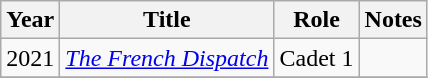<table class="wikitable sortable">
<tr>
<th>Year</th>
<th>Title</th>
<th>Role</th>
<th class="unsortable">Notes</th>
</tr>
<tr>
<td>2021</td>
<td><em><a href='#'>The French Dispatch</a></em></td>
<td>Cadet 1</td>
<td></td>
</tr>
<tr>
</tr>
</table>
